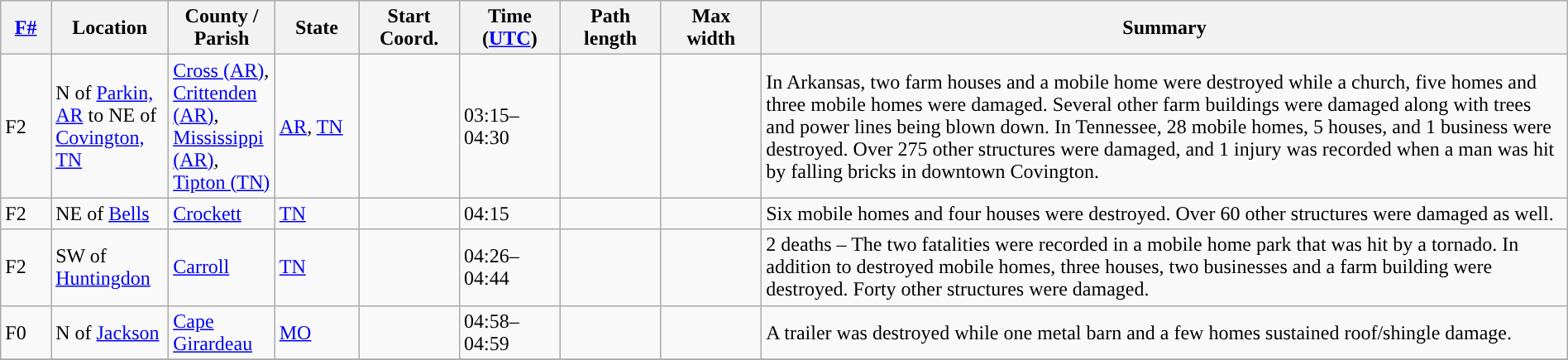<table class="wikitable sortable" style="width:100%;">
<tr>
<th scope="col"  style="width:3%; text-align:center;"><a href='#'>F#</a></th>
<th scope="col"  style="width:7%; text-align:center;" class="unsortable">Location</th>
<th scope="col"  style="width:6%; text-align:center;" class="unsortable">County / Parish</th>
<th scope="col"  style="width:5%; text-align:center;">State</th>
<th scope="col"  style="width:6%; text-align:center;">Start Coord.</th>
<th scope="col"  style="width:6%; text-align:center;">Time (<a href='#'>UTC</a>)</th>
<th scope="col"  style="width:6%; text-align:center;">Path length</th>
<th scope="col"  style="width:6%; text-align:center;">Max width</th>
<th scope="col" class="unsortable" style="width:48%; text-align:center;">Summary</th>
</tr>
<tr>
<td>F2</td>
<td>N of <a href='#'>Parkin, AR</a> to NE of <a href='#'>Covington, TN</a></td>
<td><a href='#'>Cross (AR)</a>, <a href='#'>Crittenden (AR)</a>, <a href='#'>Mississippi (AR)</a>, <a href='#'>Tipton (TN)</a></td>
<td><a href='#'>AR</a>, <a href='#'>TN</a></td>
<td></td>
<td>03:15–04:30</td>
<td></td>
<td></td>
<td>In Arkansas, two farm houses and a mobile home were destroyed while a church, five homes and three mobile homes were damaged. Several other farm buildings were damaged along with trees and power lines being blown down. In Tennessee, 28 mobile homes, 5 houses, and 1 business were destroyed. Over 275 other structures were damaged, and 1 injury was recorded when a man was hit by falling bricks in downtown Covington.</td>
</tr>
<tr>
<td>F2</td>
<td>NE of <a href='#'>Bells</a></td>
<td><a href='#'>Crockett</a></td>
<td><a href='#'>TN</a></td>
<td></td>
<td>04:15</td>
<td></td>
<td></td>
<td>Six mobile homes and four houses were destroyed. Over 60 other structures were damaged as well.</td>
</tr>
<tr>
<td>F2</td>
<td>SW of <a href='#'>Huntingdon</a></td>
<td><a href='#'>Carroll</a></td>
<td><a href='#'>TN</a></td>
<td></td>
<td>04:26–04:44</td>
<td></td>
<td></td>
<td>2 deaths – The two fatalities were recorded in a mobile home park that was hit by a tornado. In addition to destroyed mobile homes, three houses, two businesses and a farm building were destroyed. Forty other structures were damaged.</td>
</tr>
<tr>
<td>F0</td>
<td>N of <a href='#'>Jackson</a></td>
<td><a href='#'>Cape Girardeau</a></td>
<td><a href='#'>MO</a></td>
<td></td>
<td>04:58–04:59</td>
<td></td>
<td></td>
<td>A trailer was destroyed while one metal barn and a few homes sustained roof/shingle damage.</td>
</tr>
<tr>
</tr>
</table>
